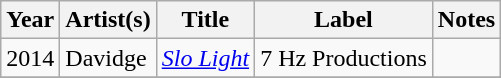<table class="wikitable sortable">
<tr>
<th>Year</th>
<th>Artist(s)</th>
<th>Title</th>
<th>Label</th>
<th>Notes</th>
</tr>
<tr>
<td>2014</td>
<td>Davidge</td>
<td><em><a href='#'>Slo Light</a></em></td>
<td>7 Hz Productions</td>
<td></td>
</tr>
<tr>
</tr>
</table>
